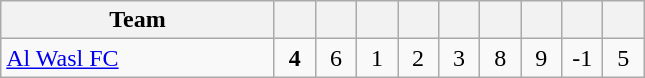<table class="wikitable" style="text-align: center;">
<tr>
<th width="175">Team</th>
<th width="20"></th>
<th width="20"></th>
<th width="20"></th>
<th width="20"></th>
<th width="20"></th>
<th width="20"></th>
<th width="20"></th>
<th width="20"></th>
<th width="20"></th>
</tr>
<tr>
<td align=left> <a href='#'>Al Wasl FC</a></td>
<td><strong>4</strong></td>
<td>6</td>
<td>1</td>
<td>2</td>
<td>3</td>
<td>8</td>
<td>9</td>
<td>-1</td>
<td>5</td>
</tr>
</table>
